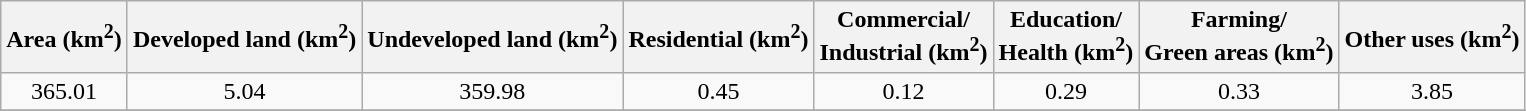<table class="wikitable" style="text-align: center;">
<tr>
<th>Area (km<sup>2</sup>)</th>
<th>Developed land (km<sup>2</sup>)</th>
<th>Undeveloped land (km<sup>2</sup>)</th>
<th>Residential (km<sup>2</sup>)</th>
<th>Commercial/<br> Industrial (km<sup>2</sup>)</th>
<th>Education/<br> Health (km<sup>2</sup>)</th>
<th>Farming/<br> Green areas (km<sup>2</sup>)</th>
<th>Other uses (km<sup>2</sup>)</th>
</tr>
<tr>
<td>365.01</td>
<td>5.04</td>
<td>359.98</td>
<td>0.45</td>
<td>0.12</td>
<td>0.29</td>
<td>0.33</td>
<td>3.85</td>
</tr>
<tr>
</tr>
</table>
